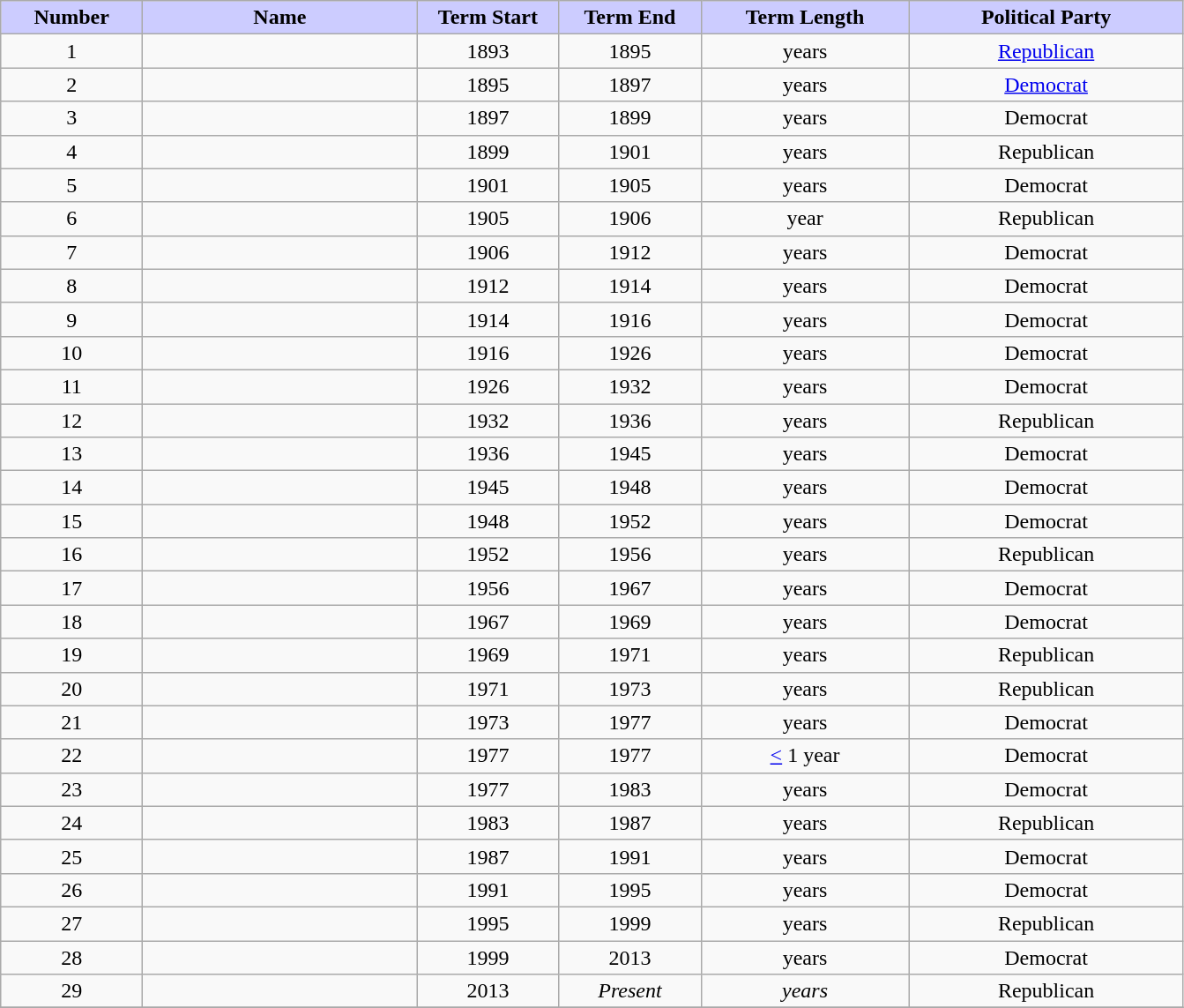<table class="wikitable sortable" style="text-align: center">
<tr>
<th style="background-color:#CCCCFF; width:100px;">Number</th>
<th style="background-color:#CCCCFF; width:200px;">Name</th>
<th style="background-color:#CCCCFF; width:100px;">Term Start</th>
<th style="background-color:#CCCCFF; width:100px;">Term End</th>
<th style="background-color:#CCCCFF; width:150px;">Term Length</th>
<th style="background-color:#CCCCFF; width:200px;">Political Party</th>
</tr>
<tr>
<td>1</td>
<td></td>
<td>1893</td>
<td>1895</td>
<td> years</td>
<td><a href='#'>Republican</a></td>
</tr>
<tr>
<td>2</td>
<td></td>
<td>1895</td>
<td>1897</td>
<td> years</td>
<td><a href='#'>Democrat</a></td>
</tr>
<tr>
<td>3</td>
<td></td>
<td>1897</td>
<td>1899</td>
<td> years</td>
<td>Democrat</td>
</tr>
<tr>
<td>4</td>
<td></td>
<td>1899</td>
<td>1901</td>
<td> years</td>
<td>Republican</td>
</tr>
<tr>
<td>5</td>
<td></td>
<td>1901</td>
<td>1905</td>
<td> years</td>
<td>Democrat</td>
</tr>
<tr>
<td>6</td>
<td></td>
<td>1905</td>
<td>1906</td>
<td> year</td>
<td>Republican</td>
</tr>
<tr>
<td>7</td>
<td></td>
<td>1906</td>
<td>1912</td>
<td> years</td>
<td>Democrat</td>
</tr>
<tr>
<td>8</td>
<td></td>
<td>1912</td>
<td>1914</td>
<td> years</td>
<td>Democrat</td>
</tr>
<tr>
<td>9</td>
<td></td>
<td>1914</td>
<td>1916</td>
<td> years</td>
<td>Democrat</td>
</tr>
<tr>
<td>10</td>
<td></td>
<td>1916</td>
<td>1926</td>
<td> years</td>
<td>Democrat</td>
</tr>
<tr>
<td>11</td>
<td></td>
<td>1926</td>
<td>1932</td>
<td> years</td>
<td>Democrat</td>
</tr>
<tr>
<td>12</td>
<td></td>
<td>1932</td>
<td>1936</td>
<td> years</td>
<td>Republican</td>
</tr>
<tr>
<td>13</td>
<td></td>
<td>1936</td>
<td>1945</td>
<td> years</td>
<td>Democrat</td>
</tr>
<tr>
<td>14</td>
<td></td>
<td>1945</td>
<td>1948</td>
<td> years</td>
<td>Democrat</td>
</tr>
<tr>
<td>15</td>
<td></td>
<td>1948</td>
<td>1952</td>
<td> years</td>
<td>Democrat</td>
</tr>
<tr>
<td>16</td>
<td></td>
<td>1952</td>
<td>1956</td>
<td> years</td>
<td>Republican</td>
</tr>
<tr>
<td>17</td>
<td></td>
<td>1956</td>
<td>1967</td>
<td> years</td>
<td>Democrat</td>
</tr>
<tr>
<td>18</td>
<td></td>
<td>1967</td>
<td>1969</td>
<td> years</td>
<td>Democrat</td>
</tr>
<tr>
<td>19</td>
<td></td>
<td>1969</td>
<td>1971</td>
<td> years</td>
<td>Republican</td>
</tr>
<tr>
<td>20</td>
<td></td>
<td>1971</td>
<td>1973</td>
<td> years</td>
<td>Republican</td>
</tr>
<tr>
<td>21</td>
<td></td>
<td>1973</td>
<td>1977</td>
<td> years</td>
<td>Democrat</td>
</tr>
<tr>
<td>22</td>
<td></td>
<td>1977</td>
<td>1977</td>
<td data-sort-value="0"><a href='#'><</a> 1 year</td>
<td>Democrat</td>
</tr>
<tr>
<td>23</td>
<td></td>
<td>1977</td>
<td>1983</td>
<td> years</td>
<td>Democrat</td>
</tr>
<tr>
<td>24</td>
<td></td>
<td>1983</td>
<td>1987</td>
<td> years</td>
<td>Republican</td>
</tr>
<tr>
<td>25</td>
<td></td>
<td>1987</td>
<td>1991</td>
<td> years</td>
<td>Democrat</td>
</tr>
<tr>
<td>26</td>
<td></td>
<td>1991</td>
<td>1995</td>
<td> years</td>
<td>Democrat</td>
</tr>
<tr>
<td>27</td>
<td></td>
<td>1995</td>
<td>1999</td>
<td> years</td>
<td>Republican</td>
</tr>
<tr>
<td>28</td>
<td></td>
<td>1999</td>
<td>2013</td>
<td> years</td>
<td>Democrat</td>
</tr>
<tr>
<td>29</td>
<td></td>
<td>2013</td>
<td data-sort-value="2016"><em>Present</em></td>
<td><em> years</em></td>
<td>Republican</td>
</tr>
<tr>
</tr>
</table>
